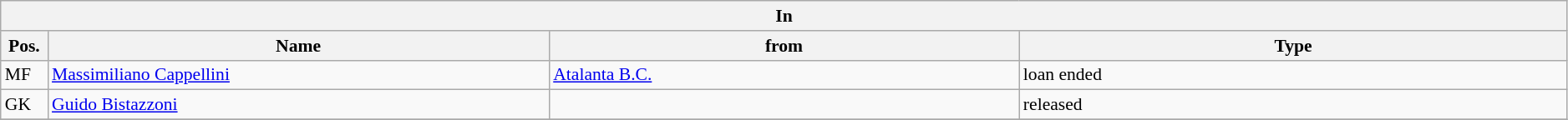<table class="wikitable" style="font-size:90%;width:99%;">
<tr>
<th colspan="4">In</th>
</tr>
<tr>
<th width=3%>Pos.</th>
<th width=32%>Name</th>
<th width=30%>from</th>
<th width=35%>Type</th>
</tr>
<tr>
<td>MF</td>
<td><a href='#'>Massimiliano Cappellini</a></td>
<td><a href='#'>Atalanta B.C.</a></td>
<td>loan ended</td>
</tr>
<tr>
<td>GK</td>
<td><a href='#'>Guido Bistazzoni</a></td>
<td></td>
<td>released</td>
</tr>
<tr>
</tr>
</table>
